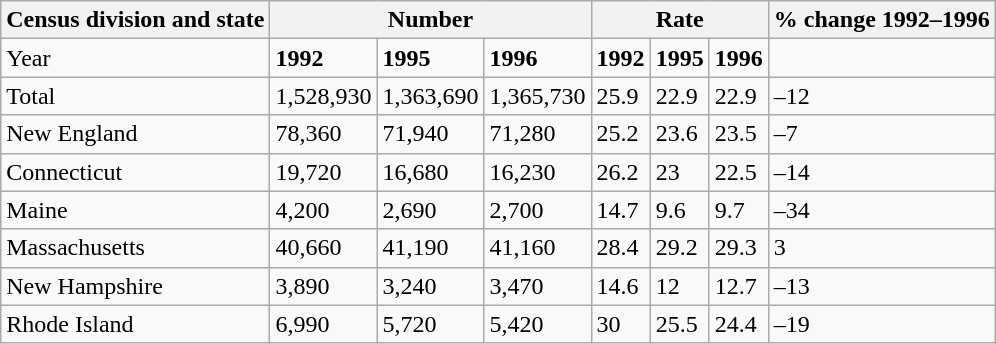<table class="wikitable">
<tr>
<th>Census division and state</th>
<th colspan="3">Number</th>
<th colspan="3">Rate</th>
<th>% change 1992–1996</th>
</tr>
<tr>
<td>Year</td>
<td><strong>1992</strong></td>
<td><strong>1995</strong></td>
<td><strong>1996</strong></td>
<td><strong>1992</strong></td>
<td><strong>1995</strong></td>
<td><strong>1996</strong></td>
</tr>
<tr>
<td>Total</td>
<td>1,528,930</td>
<td>1,363,690</td>
<td>1,365,730</td>
<td>25.9</td>
<td>22.9</td>
<td>22.9</td>
<td>–12</td>
</tr>
<tr>
<td>New England</td>
<td>78,360</td>
<td>71,940</td>
<td>71,280</td>
<td>25.2</td>
<td>23.6</td>
<td>23.5</td>
<td>–7</td>
</tr>
<tr>
<td>Connecticut</td>
<td>19,720</td>
<td>16,680</td>
<td>16,230</td>
<td>26.2</td>
<td>23</td>
<td>22.5</td>
<td>–14</td>
</tr>
<tr>
<td>Maine</td>
<td>4,200</td>
<td>2,690</td>
<td>2,700</td>
<td>14.7</td>
<td>9.6</td>
<td>9.7</td>
<td>–34</td>
</tr>
<tr>
<td>Massachusetts</td>
<td>40,660</td>
<td>41,190</td>
<td>41,160</td>
<td>28.4</td>
<td>29.2</td>
<td>29.3</td>
<td>3</td>
</tr>
<tr>
<td>New Hampshire</td>
<td>3,890</td>
<td>3,240</td>
<td>3,470</td>
<td>14.6</td>
<td>12</td>
<td>12.7</td>
<td>–13</td>
</tr>
<tr>
<td>Rhode Island</td>
<td>6,990</td>
<td>5,720</td>
<td>5,420</td>
<td>30</td>
<td>25.5</td>
<td>24.4</td>
<td>–19</td>
</tr>
</table>
